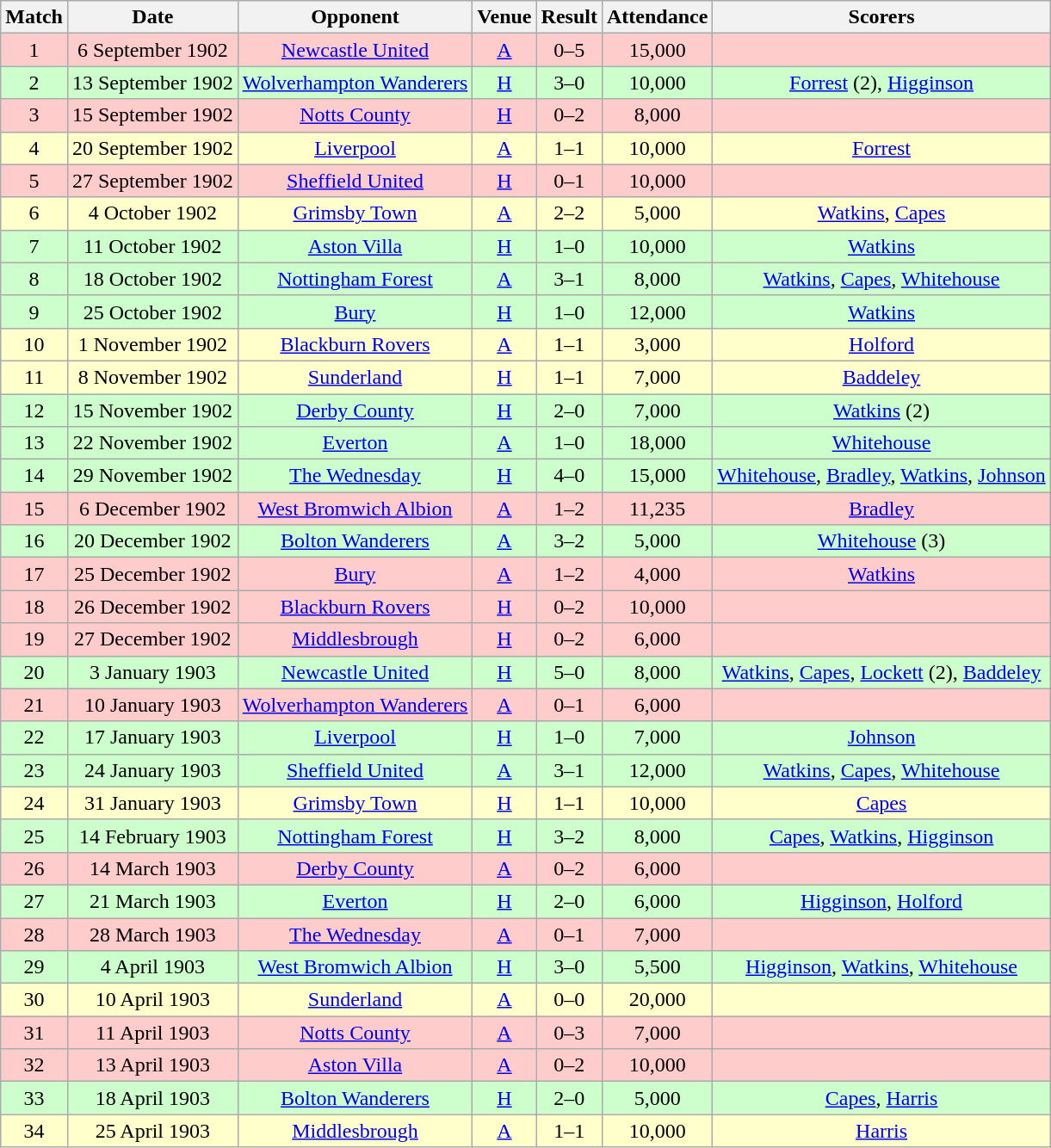<table class="wikitable" style="font-size:100%; text-align:center">
<tr>
<th>Match</th>
<th>Date</th>
<th>Opponent</th>
<th>Venue</th>
<th>Result</th>
<th>Attendance</th>
<th>Scorers</th>
</tr>
<tr style="background-color: #FFCCCC;">
<td>1</td>
<td>6 September 1902</td>
<td><a href='#'>Newcastle United</a></td>
<td><a href='#'>A</a></td>
<td>0–5</td>
<td>15,000</td>
<td></td>
</tr>
<tr style="background-color: #CCFFCC;">
<td>2</td>
<td>13 September 1902</td>
<td><a href='#'>Wolverhampton Wanderers</a></td>
<td><a href='#'>H</a></td>
<td>3–0</td>
<td>10,000</td>
<td><a href='#'>Forrest</a> (2), <a href='#'>Higginson</a></td>
</tr>
<tr style="background-color: #FFCCCC;">
<td>3</td>
<td>15 September 1902</td>
<td><a href='#'>Notts County</a></td>
<td><a href='#'>H</a></td>
<td>0–2</td>
<td>8,000</td>
<td></td>
</tr>
<tr style="background-color: #FFFFCC;">
<td>4</td>
<td>20 September 1902</td>
<td><a href='#'>Liverpool</a></td>
<td><a href='#'>A</a></td>
<td>1–1</td>
<td>10,000</td>
<td><a href='#'>Forrest</a></td>
</tr>
<tr style="background-color: #FFCCCC;">
<td>5</td>
<td>27 September 1902</td>
<td><a href='#'>Sheffield United</a></td>
<td><a href='#'>H</a></td>
<td>0–1</td>
<td>10,000</td>
<td></td>
</tr>
<tr style="background-color: #FFFFCC;">
<td>6</td>
<td>4 October 1902</td>
<td><a href='#'>Grimsby Town</a></td>
<td><a href='#'>A</a></td>
<td>2–2</td>
<td>5,000</td>
<td><a href='#'>Watkins</a>, <a href='#'>Capes</a></td>
</tr>
<tr style="background-color: #CCFFCC;">
<td>7</td>
<td>11 October 1902</td>
<td><a href='#'>Aston Villa</a></td>
<td><a href='#'>H</a></td>
<td>1–0</td>
<td>10,000</td>
<td><a href='#'>Watkins</a></td>
</tr>
<tr style="background-color: #CCFFCC;">
<td>8</td>
<td>18 October 1902</td>
<td><a href='#'>Nottingham Forest</a></td>
<td><a href='#'>A</a></td>
<td>3–1</td>
<td>8,000</td>
<td><a href='#'>Watkins</a>, <a href='#'>Capes</a>, <a href='#'>Whitehouse</a></td>
</tr>
<tr style="background-color: #CCFFCC;">
<td>9</td>
<td>25 October 1902</td>
<td><a href='#'>Bury</a></td>
<td><a href='#'>H</a></td>
<td>1–0</td>
<td>12,000</td>
<td><a href='#'>Watkins</a></td>
</tr>
<tr style="background-color: #FFFFCC;">
<td>10</td>
<td>1 November 1902</td>
<td><a href='#'>Blackburn Rovers</a></td>
<td><a href='#'>A</a></td>
<td>1–1</td>
<td>3,000</td>
<td><a href='#'>Holford</a></td>
</tr>
<tr style="background-color: #FFFFCC;">
<td>11</td>
<td>8 November 1902</td>
<td><a href='#'>Sunderland</a></td>
<td><a href='#'>H</a></td>
<td>1–1</td>
<td>7,000</td>
<td><a href='#'>Baddeley</a></td>
</tr>
<tr style="background-color: #CCFFCC;">
<td>12</td>
<td>15 November 1902</td>
<td><a href='#'>Derby County</a></td>
<td><a href='#'>H</a></td>
<td>2–0</td>
<td>7,000</td>
<td><a href='#'>Watkins</a> (2)</td>
</tr>
<tr style="background-color: #CCFFCC;">
<td>13</td>
<td>22 November 1902</td>
<td><a href='#'>Everton</a></td>
<td><a href='#'>A</a></td>
<td>1–0</td>
<td>18,000</td>
<td><a href='#'>Whitehouse</a></td>
</tr>
<tr style="background-color: #CCFFCC;">
<td>14</td>
<td>29 November 1902</td>
<td><a href='#'>The Wednesday</a></td>
<td><a href='#'>H</a></td>
<td>4–0</td>
<td>15,000</td>
<td><a href='#'>Whitehouse</a>, <a href='#'>Bradley</a>, <a href='#'>Watkins</a>, <a href='#'>Johnson</a></td>
</tr>
<tr style="background-color: #FFCCCC;">
<td>15</td>
<td>6 December 1902</td>
<td><a href='#'>West Bromwich Albion</a></td>
<td><a href='#'>A</a></td>
<td>1–2</td>
<td>11,235</td>
<td><a href='#'>Bradley</a></td>
</tr>
<tr style="background-color: #CCFFCC;">
<td>16</td>
<td>20 December 1902</td>
<td><a href='#'>Bolton Wanderers</a></td>
<td><a href='#'>A</a></td>
<td>3–2</td>
<td>5,000</td>
<td><a href='#'>Whitehouse</a> (3)</td>
</tr>
<tr style="background-color: #FFCCCC;">
<td>17</td>
<td>25 December 1902</td>
<td><a href='#'>Bury</a></td>
<td><a href='#'>A</a></td>
<td>1–2</td>
<td>4,000</td>
<td><a href='#'>Watkins</a></td>
</tr>
<tr style="background-color: #FFCCCC;">
<td>18</td>
<td>26 December 1902</td>
<td><a href='#'>Blackburn Rovers</a></td>
<td><a href='#'>H</a></td>
<td>0–2</td>
<td>10,000</td>
<td></td>
</tr>
<tr style="background-color: #FFCCCC;">
<td>19</td>
<td>27 December 1902</td>
<td><a href='#'>Middlesbrough</a></td>
<td><a href='#'>H</a></td>
<td>0–2</td>
<td>6,000</td>
<td></td>
</tr>
<tr style="background-color: #CCFFCC;">
<td>20</td>
<td>3 January 1903</td>
<td><a href='#'>Newcastle United</a></td>
<td><a href='#'>H</a></td>
<td>5–0</td>
<td>8,000</td>
<td><a href='#'>Watkins</a>, <a href='#'>Capes</a>, <a href='#'>Lockett</a> (2), <a href='#'>Baddeley</a></td>
</tr>
<tr style="background-color: #FFCCCC;">
<td>21</td>
<td>10 January 1903</td>
<td><a href='#'>Wolverhampton Wanderers</a></td>
<td><a href='#'>A</a></td>
<td>0–1</td>
<td>6,000</td>
<td></td>
</tr>
<tr style="background-color: #CCFFCC;">
<td>22</td>
<td>17 January 1903</td>
<td><a href='#'>Liverpool</a></td>
<td><a href='#'>H</a></td>
<td>1–0</td>
<td>7,000</td>
<td><a href='#'>Johnson</a></td>
</tr>
<tr style="background-color: #CCFFCC;">
<td>23</td>
<td>24 January 1903</td>
<td><a href='#'>Sheffield United</a></td>
<td><a href='#'>A</a></td>
<td>3–1</td>
<td>12,000</td>
<td><a href='#'>Watkins</a>, <a href='#'>Capes</a>, <a href='#'>Whitehouse</a></td>
</tr>
<tr style="background-color: #FFFFCC;">
<td>24</td>
<td>31 January 1903</td>
<td><a href='#'>Grimsby Town</a></td>
<td><a href='#'>H</a></td>
<td>1–1</td>
<td>10,000</td>
<td><a href='#'>Capes</a></td>
</tr>
<tr style="background-color: #CCFFCC;">
<td>25</td>
<td>14 February 1903</td>
<td><a href='#'>Nottingham Forest</a></td>
<td><a href='#'>H</a></td>
<td>3–2</td>
<td>8,000</td>
<td><a href='#'>Capes</a>, <a href='#'>Watkins</a>, <a href='#'>Higginson</a></td>
</tr>
<tr style="background-color: #FFCCCC;">
<td>26</td>
<td>14 March 1903</td>
<td><a href='#'>Derby County</a></td>
<td><a href='#'>A</a></td>
<td>0–2</td>
<td>6,000</td>
<td></td>
</tr>
<tr style="background-color: #CCFFCC;">
<td>27</td>
<td>21 March 1903</td>
<td><a href='#'>Everton</a></td>
<td><a href='#'>H</a></td>
<td>2–0</td>
<td>6,000</td>
<td><a href='#'>Higginson</a>, <a href='#'>Holford</a></td>
</tr>
<tr style="background-color: #FFCCCC;">
<td>28</td>
<td>28 March 1903</td>
<td><a href='#'>The Wednesday</a></td>
<td><a href='#'>A</a></td>
<td>0–1</td>
<td>7,000</td>
<td></td>
</tr>
<tr style="background-color: #CCFFCC;">
<td>29</td>
<td>4 April 1903</td>
<td><a href='#'>West Bromwich Albion</a></td>
<td><a href='#'>H</a></td>
<td>3–0</td>
<td>5,500</td>
<td><a href='#'>Higginson</a>, <a href='#'>Watkins</a>, <a href='#'>Whitehouse</a></td>
</tr>
<tr style="background-color: #FFFFCC;">
<td>30</td>
<td>10 April 1903</td>
<td><a href='#'>Sunderland</a></td>
<td><a href='#'>A</a></td>
<td>0–0</td>
<td>20,000</td>
<td></td>
</tr>
<tr style="background-color: #FFCCCC;">
<td>31</td>
<td>11 April 1903</td>
<td><a href='#'>Notts County</a></td>
<td><a href='#'>A</a></td>
<td>0–3</td>
<td>7,000</td>
<td></td>
</tr>
<tr style="background-color: #FFCCCC;">
<td>32</td>
<td>13 April 1903</td>
<td><a href='#'>Aston Villa</a></td>
<td><a href='#'>A</a></td>
<td>0–2</td>
<td>10,000</td>
<td></td>
</tr>
<tr style="background-color: #CCFFCC;">
<td>33</td>
<td>18 April 1903</td>
<td><a href='#'>Bolton Wanderers</a></td>
<td><a href='#'>H</a></td>
<td>2–0</td>
<td>5,000</td>
<td><a href='#'>Capes</a>, <a href='#'>Harris</a></td>
</tr>
<tr style="background-color: #FFFFCC;">
<td>34</td>
<td>25 April 1903</td>
<td><a href='#'>Middlesbrough</a></td>
<td><a href='#'>A</a></td>
<td>1–1</td>
<td>10,000</td>
<td><a href='#'>Harris</a></td>
</tr>
</table>
